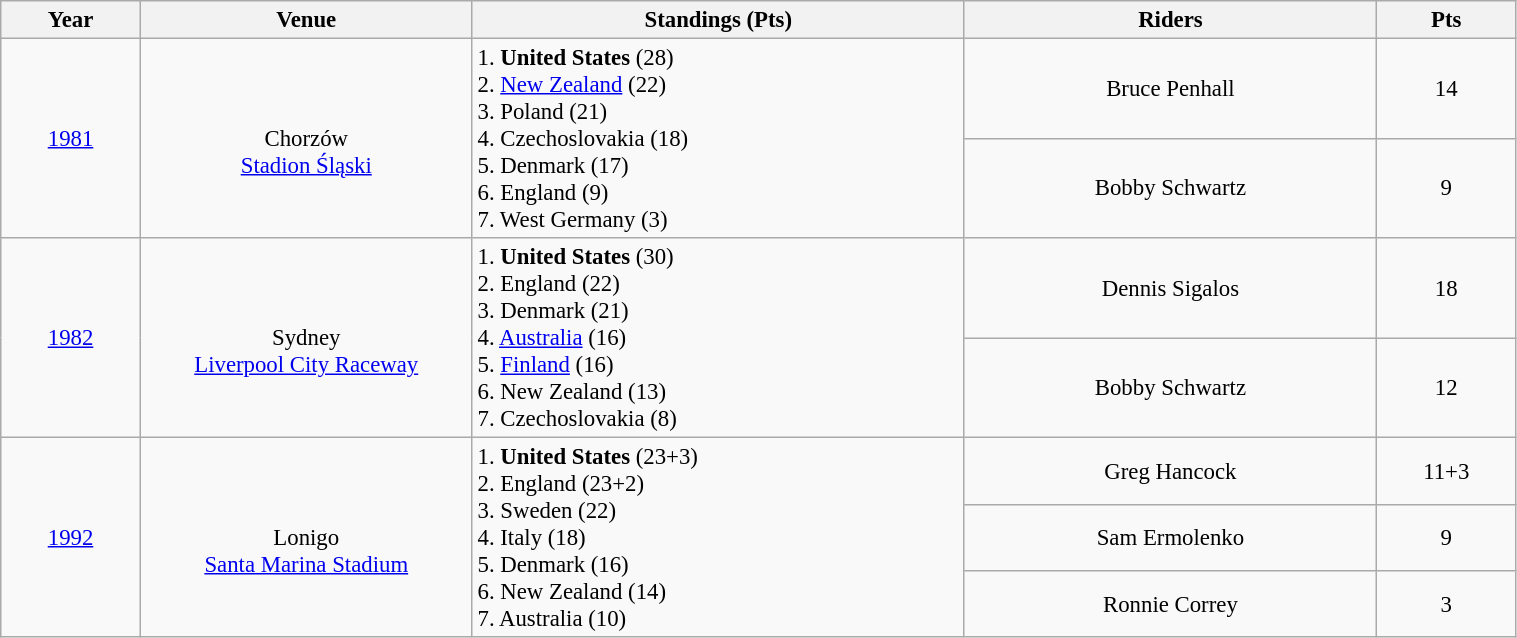<table class="wikitable"   style="font-size: 95%; width: 80%; text-align: center;">
<tr>
<th width=80>Year</th>
<th width=200>Venue</th>
<th width=300>Standings (Pts)</th>
<th width=250>Riders</th>
<th width=80>Pts</th>
</tr>
<tr>
<td rowspan="2"><a href='#'>1981</a></td>
<td rowspan="2"><br>Chorzów<br><a href='#'>Stadion Śląski</a></td>
<td rowspan="2" style="text-align: left;">1.  <strong>United States</strong> (28) <br>2.  <a href='#'>New Zealand</a> (22)<br>3.  Poland (21)<br>4.  Czechoslovakia (18)<br>5.  Denmark (17)<br>6.  England (9)<br>7.  West Germany (3)</td>
<td>Bruce Penhall</td>
<td>14</td>
</tr>
<tr>
<td>Bobby Schwartz</td>
<td>9</td>
</tr>
<tr>
<td rowspan="2"><a href='#'>1982</a></td>
<td rowspan="2"><br>Sydney<br><a href='#'>Liverpool City Raceway</a></td>
<td rowspan="2" style="text-align: left;">1.  <strong>United States</strong> (30) <br>2.  England (22)<br>3.  Denmark (21)<br>4. <a href='#'>Australia</a> (16)<br>5.  <a href='#'>Finland</a> (16)<br>6.  New Zealand (13)<br>7.  Czechoslovakia (8)</td>
<td>Dennis Sigalos</td>
<td>18</td>
</tr>
<tr>
<td>Bobby Schwartz</td>
<td>12</td>
</tr>
<tr>
<td rowspan="3"><a href='#'>1992</a></td>
<td rowspan="3"><br>Lonigo<br><a href='#'>Santa Marina Stadium</a></td>
<td rowspan="3" style="text-align: left;">1.  <strong>United States</strong> (23+3) <br>2.  England (23+2)<br>3.  Sweden (22)<br>4. Italy (18)<br>5.  Denmark (16)<br>6.  New Zealand (14)<br>7.  Australia (10)</td>
<td>Greg Hancock</td>
<td>11+3</td>
</tr>
<tr>
<td>Sam Ermolenko</td>
<td>9</td>
</tr>
<tr>
<td>Ronnie Correy</td>
<td>3</td>
</tr>
</table>
